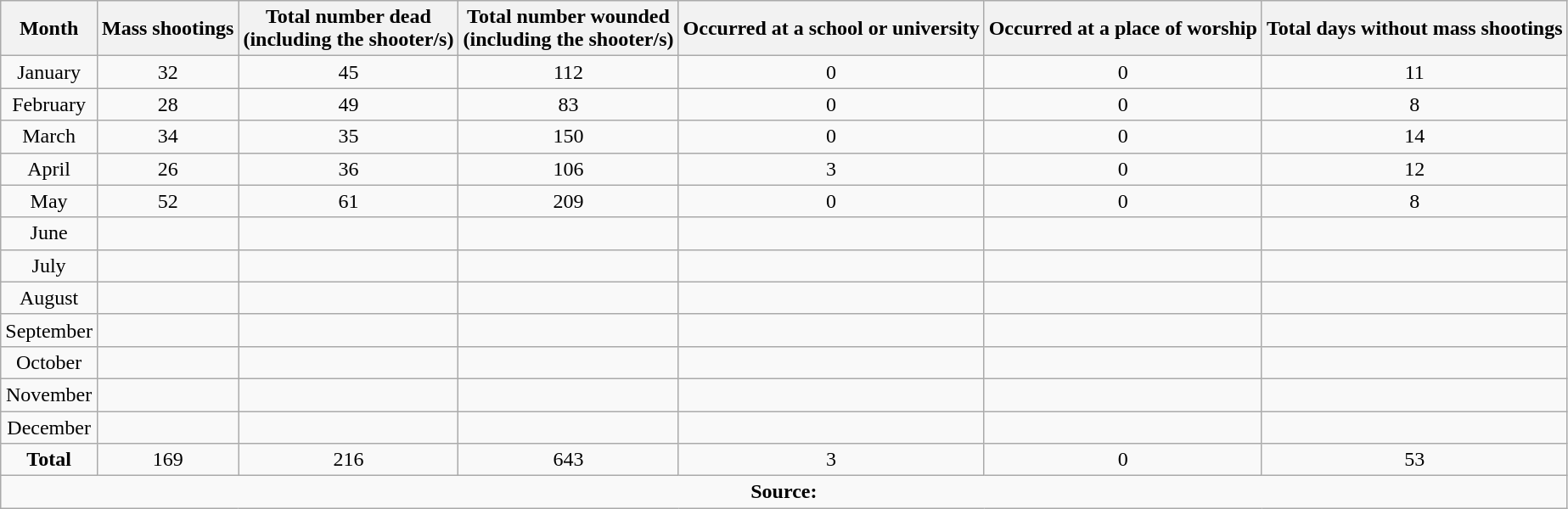<table class="wikitable sortable mw-collapsible mw-datatable" style="text-align:center;">
<tr>
<th>Month</th>
<th>Mass shootings</th>
<th>Total number dead<br>(including the shooter/s)</th>
<th>Total number wounded<br>(including the shooter/s)</th>
<th>Occurred at a school or university</th>
<th>Occurred at a place of worship</th>
<th>Total days without mass shootings</th>
</tr>
<tr>
<td>January</td>
<td>32</td>
<td>45</td>
<td>112</td>
<td>0</td>
<td>0</td>
<td>11</td>
</tr>
<tr>
<td>February</td>
<td>28</td>
<td>49</td>
<td>83</td>
<td>0</td>
<td>0</td>
<td>8</td>
</tr>
<tr>
<td>March</td>
<td>34</td>
<td>35</td>
<td>150</td>
<td>0</td>
<td>0</td>
<td>14</td>
</tr>
<tr>
<td>April</td>
<td>26</td>
<td>36</td>
<td>106</td>
<td>3</td>
<td>0</td>
<td>12</td>
</tr>
<tr>
<td>May</td>
<td>52</td>
<td>61</td>
<td>209</td>
<td>0</td>
<td>0</td>
<td>8</td>
</tr>
<tr>
<td>June</td>
<td></td>
<td></td>
<td></td>
<td></td>
<td></td>
<td></td>
</tr>
<tr>
<td>July</td>
<td></td>
<td></td>
<td></td>
<td></td>
<td></td>
<td></td>
</tr>
<tr>
<td>August</td>
<td></td>
<td></td>
<td></td>
<td></td>
<td></td>
<td></td>
</tr>
<tr>
<td>September</td>
<td></td>
<td></td>
<td></td>
<td></td>
<td></td>
<td></td>
</tr>
<tr>
<td>October</td>
<td></td>
<td></td>
<td></td>
<td></td>
<td></td>
<td></td>
</tr>
<tr>
<td>November</td>
<td></td>
<td></td>
<td></td>
<td></td>
<td></td>
<td></td>
</tr>
<tr>
<td>December</td>
<td></td>
<td></td>
<td></td>
<td></td>
<td></td>
<td></td>
</tr>
<tr>
<td><strong>Total</strong></td>
<td>169</td>
<td>216</td>
<td>643</td>
<td>3</td>
<td>0</td>
<td>53</td>
</tr>
<tr>
<td colspan=7><strong>Source:</strong></td>
</tr>
</table>
